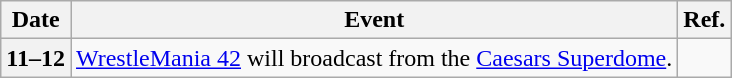<table class="wikitable sortable">
<tr>
<th>Date</th>
<th>Event</th>
<th>Ref.</th>
</tr>
<tr>
<th>11–12</th>
<td><a href='#'>WrestleMania 42</a> will broadcast from the <a href='#'>Caesars Superdome</a>.</td>
<td></td>
</tr>
</table>
